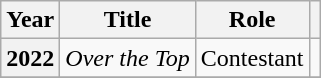<table class="wikitable plainrowheaders">
<tr>
<th scope="col">Year</th>
<th scope="col">Title</th>
<th scope="col">Role</th>
<th scope="col" class="unsortable"></th>
</tr>
<tr>
<th scope="row">2022</th>
<td><em>Over the Top</em></td>
<td>Contestant</td>
<td></td>
</tr>
<tr>
</tr>
</table>
